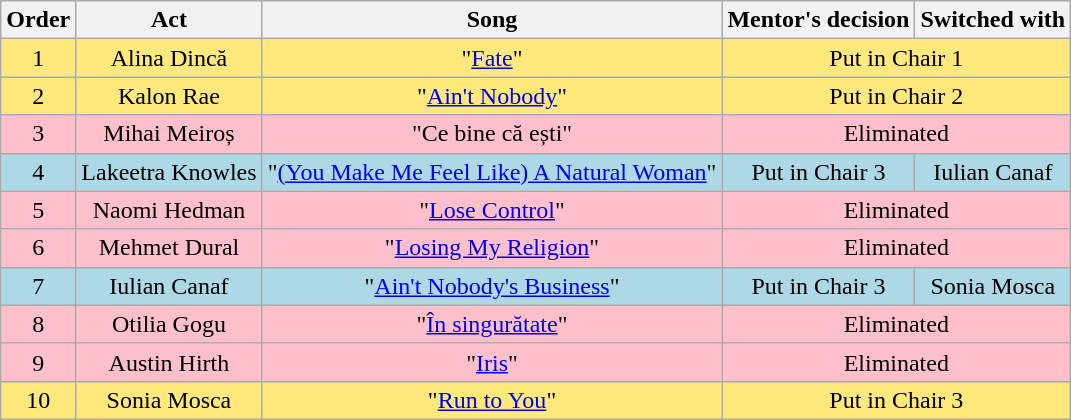<table class="wikitable plainrowheaders" style="text-align: center;">
<tr>
<th>Order</th>
<th>Act</th>
<th>Song</th>
<th>Mentor's decision</th>
<th>Switched with</th>
</tr>
<tr bgcolor=#FFE87C>
<td>1</td>
<td>Alina Dincă</td>
<td>"<a href='#'>Fate</a>"</td>
<td colspan="2">Put in Chair 1</td>
</tr>
<tr bgcolor=#FFE87C>
<td>2</td>
<td>Kalon Rae</td>
<td>"<a href='#'>Ain't Nobody</a>"</td>
<td colspan="2">Put in Chair 2</td>
</tr>
<tr bgcolor=pink>
<td>3</td>
<td>Mihai Meiroș</td>
<td>"Ce bine că ești"</td>
<td colspan="2">Eliminated</td>
</tr>
<tr bgcolor=lightblue>
<td>4</td>
<td>Lakeetra Knowles</td>
<td>"<a href='#'>(You Make Me Feel Like) A Natural Woman</a>"</td>
<td>Put in Chair 3</td>
<td>Iulian Canaf</td>
</tr>
<tr bgcolor=pink>
<td>5</td>
<td>Naomi Hedman</td>
<td>"<a href='#'>Lose Control</a>"</td>
<td colspan="2">Eliminated</td>
</tr>
<tr bgcolor=pink>
<td>6</td>
<td>Mehmet Dural</td>
<td>"<a href='#'>Losing My Religion</a>"</td>
<td colspan="2">Eliminated</td>
</tr>
<tr bgcolor=lightblue>
<td>7</td>
<td>Iulian Canaf</td>
<td>"<a href='#'>Ain't Nobody's Business</a>"</td>
<td>Put in Chair 3</td>
<td>Sonia Mosca</td>
</tr>
<tr bgcolor=pink>
<td>8</td>
<td>Otilia Gogu</td>
<td>"<a href='#'>În singurătate</a>"</td>
<td colspan="2">Eliminated</td>
</tr>
<tr bgcolor=pink>
<td>9</td>
<td>Austin Hirth</td>
<td>"<a href='#'>Iris</a>"</td>
<td colspan="2">Eliminated</td>
</tr>
<tr bgcolor=#FFE87C>
<td>10</td>
<td>Sonia Mosca</td>
<td>"<a href='#'>Run to You</a>"</td>
<td colspan="2">Put in Chair 3</td>
</tr>
</table>
